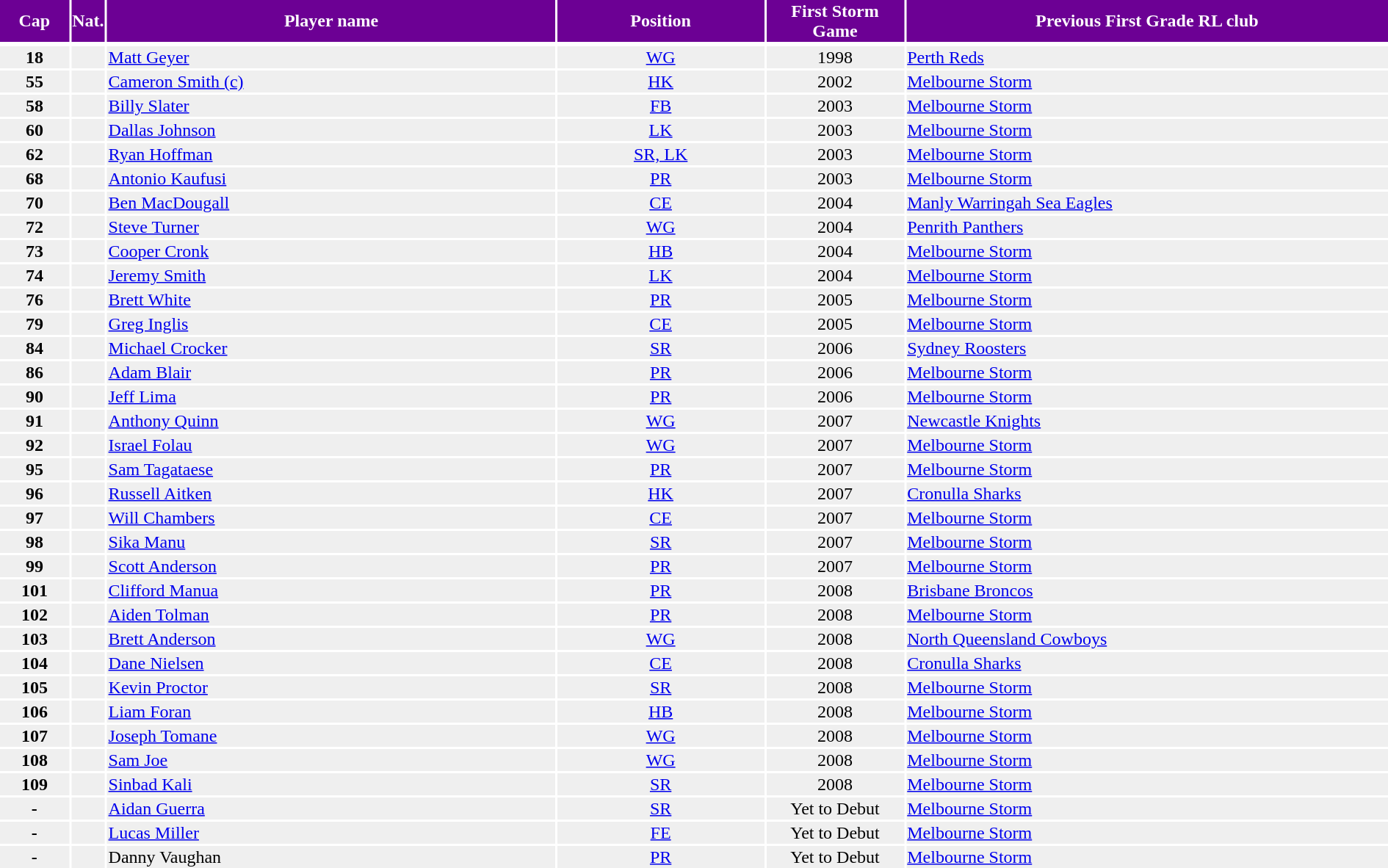<table width=100%>
<tr bgcolor=#6C0094 style="color:#FFFFFF">
<th width=5%>Cap </th>
<th width=1%>Nat.</th>
<th !width=30%>Player name</th>
<th width=15%>Position</th>
<th width=10%>First Storm Game</th>
<th width=35%>Previous First Grade RL club </th>
</tr>
<tr>
</tr>
<tr style="background:#efefef;">
<td align=center><strong>18</strong></td>
<td align=center></td>
<td><a href='#'>Matt Geyer</a></td>
<td align=center><a href='#'>WG</a></td>
<td align=center>1998</td>
<td> <a href='#'>Perth Reds</a></td>
</tr>
<tr style="background:#efefef;">
<td align=center><strong>55</strong></td>
<td align=center></td>
<td><a href='#'>Cameron Smith (c)</a></td>
<td align=center><a href='#'>HK</a></td>
<td align=center>2002</td>
<td> <a href='#'>Melbourne Storm</a></td>
</tr>
<tr style="background:#efefef;">
<td align=center><strong>58</strong></td>
<td align=center></td>
<td><a href='#'>Billy Slater</a></td>
<td align=center><a href='#'>FB</a></td>
<td align=center>2003</td>
<td> <a href='#'>Melbourne Storm</a></td>
</tr>
<tr style="background:#efefef;">
<td align=center><strong>60</strong></td>
<td align=center></td>
<td><a href='#'>Dallas Johnson</a></td>
<td align=center><a href='#'>LK</a></td>
<td align=center>2003</td>
<td> <a href='#'>Melbourne Storm</a></td>
</tr>
<tr style="background:#efefef;">
<td align=center><strong>62</strong></td>
<td align=center></td>
<td><a href='#'>Ryan Hoffman</a></td>
<td align=center><a href='#'>SR, LK</a></td>
<td align=center>2003</td>
<td> <a href='#'>Melbourne Storm</a></td>
</tr>
<tr style="background:#efefef;">
<td align=center><strong>68</strong></td>
<td align=center></td>
<td><a href='#'>Antonio Kaufusi</a></td>
<td align=center><a href='#'>PR</a></td>
<td align=center>2003</td>
<td> <a href='#'>Melbourne Storm</a></td>
</tr>
<tr style="background:#efefef;">
<td align=center><strong>70</strong></td>
<td align=center></td>
<td><a href='#'>Ben MacDougall</a></td>
<td align=center><a href='#'>CE</a></td>
<td align=center>2004</td>
<td> <a href='#'>Manly Warringah Sea Eagles</a></td>
</tr>
<tr bgcolor=#EFEFEF>
<td align=center><strong>72</strong></td>
<td align=center></td>
<td><a href='#'>Steve Turner</a></td>
<td align=center><a href='#'>WG</a></td>
<td align=center>2004</td>
<td> <a href='#'>Penrith Panthers</a></td>
</tr>
<tr style="background:#efefef;">
<td align=center><strong>73</strong></td>
<td align=center></td>
<td><a href='#'>Cooper Cronk</a></td>
<td align=center><a href='#'>HB</a></td>
<td align=center>2004</td>
<td> <a href='#'>Melbourne Storm</a></td>
</tr>
<tr style="background:#efefef;">
<td align=center><strong>74</strong></td>
<td align=center></td>
<td><a href='#'>Jeremy Smith</a></td>
<td align=center><a href='#'>LK</a></td>
<td align=center>2004</td>
<td> <a href='#'>Melbourne Storm</a></td>
</tr>
<tr style="background:#efefef;">
<td align=center><strong>76</strong></td>
<td align=center></td>
<td><a href='#'>Brett White</a></td>
<td align=center><a href='#'>PR</a></td>
<td align=center>2005</td>
<td> <a href='#'>Melbourne Storm</a></td>
</tr>
<tr style="background:#efefef;">
<td align=center><strong>79</strong></td>
<td align=center></td>
<td><a href='#'>Greg Inglis</a></td>
<td align=center><a href='#'>CE</a></td>
<td align=center>2005</td>
<td> <a href='#'>Melbourne Storm</a></td>
</tr>
<tr style="background:#efefef;">
<td align=center><strong>84</strong></td>
<td align=center></td>
<td><a href='#'>Michael Crocker</a></td>
<td align=center><a href='#'>SR</a></td>
<td align=center>2006</td>
<td> <a href='#'>Sydney Roosters</a></td>
</tr>
<tr style="background:#efefef;">
<td align=center><strong>86</strong></td>
<td align=center></td>
<td><a href='#'>Adam Blair</a></td>
<td align=center><a href='#'>PR</a></td>
<td align=center>2006</td>
<td> <a href='#'>Melbourne Storm</a></td>
</tr>
<tr style="background:#efefef;">
<td align=center><strong>90</strong></td>
<td align=center></td>
<td><a href='#'>Jeff Lima</a></td>
<td align=center><a href='#'>PR</a></td>
<td align=center>2006</td>
<td> <a href='#'>Melbourne Storm</a></td>
</tr>
<tr style="background:#efefef;">
<td align=center><strong>91</strong></td>
<td align=center></td>
<td><a href='#'>Anthony Quinn</a></td>
<td align=center><a href='#'>WG</a></td>
<td align=center>2007</td>
<td> <a href='#'>Newcastle Knights</a></td>
</tr>
<tr style="background:#efefef;">
<td align=center><strong>92</strong></td>
<td align=center></td>
<td><a href='#'>Israel Folau</a></td>
<td align=center><a href='#'>WG</a></td>
<td align=center>2007</td>
<td> <a href='#'>Melbourne Storm</a></td>
</tr>
<tr style="background:#efefef;">
<td align=center><strong>95</strong></td>
<td align=center></td>
<td><a href='#'>Sam Tagataese</a></td>
<td align=center><a href='#'>PR</a></td>
<td align=center>2007</td>
<td> <a href='#'>Melbourne Storm</a></td>
</tr>
<tr style="background:#efefef;">
<td align=center><strong>96</strong></td>
<td align=center></td>
<td><a href='#'>Russell Aitken</a></td>
<td align=center><a href='#'>HK</a></td>
<td align=center>2007</td>
<td> <a href='#'>Cronulla Sharks</a></td>
</tr>
<tr style="background:#efefef;">
<td align=center><strong>97</strong></td>
<td align=center></td>
<td><a href='#'>Will Chambers</a></td>
<td align=center><a href='#'>CE</a></td>
<td align=center>2007</td>
<td> <a href='#'>Melbourne Storm</a></td>
</tr>
<tr style="background:#efefef;">
<td align=center><strong>98</strong></td>
<td align=center></td>
<td><a href='#'>Sika Manu</a></td>
<td align=center><a href='#'>SR</a></td>
<td align=center>2007</td>
<td> <a href='#'>Melbourne Storm</a></td>
</tr>
<tr style="background:#efefef;">
<td align=center><strong>99</strong></td>
<td align=center></td>
<td><a href='#'>Scott Anderson</a></td>
<td align=center><a href='#'>PR</a></td>
<td align=center>2007</td>
<td> <a href='#'>Melbourne Storm</a></td>
</tr>
<tr style="background:#efefef;">
<td align=center><strong>101</strong></td>
<td align=center></td>
<td><a href='#'>Clifford Manua</a></td>
<td align=center><a href='#'>PR</a></td>
<td align=center>2008</td>
<td> <a href='#'>Brisbane Broncos</a></td>
</tr>
<tr style="background:#efefef;">
<td align=center><strong>102</strong></td>
<td align=center></td>
<td><a href='#'>Aiden Tolman</a></td>
<td align=center><a href='#'>PR</a></td>
<td align=center>2008</td>
<td> <a href='#'>Melbourne Storm</a></td>
</tr>
<tr style="background:#efefef;">
<td align=center><strong>103</strong></td>
<td align=center></td>
<td><a href='#'>Brett Anderson</a></td>
<td align=center><a href='#'>WG</a></td>
<td align=center>2008</td>
<td> <a href='#'>North Queensland Cowboys</a></td>
</tr>
<tr style="background:#efefef;">
<td align=center><strong>104</strong></td>
<td align=center></td>
<td><a href='#'>Dane Nielsen</a></td>
<td align=center><a href='#'>CE</a></td>
<td align=center>2008</td>
<td> <a href='#'>Cronulla Sharks</a></td>
</tr>
<tr style="background:#efefef;">
<td align=center><strong>105</strong></td>
<td align=center></td>
<td><a href='#'>Kevin Proctor</a></td>
<td align=center><a href='#'>SR</a></td>
<td align=center>2008</td>
<td> <a href='#'>Melbourne Storm</a></td>
</tr>
<tr style="background:#efefef;">
<td align=center><strong>106</strong></td>
<td align=center></td>
<td><a href='#'>Liam Foran</a></td>
<td align=center><a href='#'>HB</a></td>
<td align=center>2008</td>
<td> <a href='#'>Melbourne Storm</a></td>
</tr>
<tr style="background:#efefef;">
<td align=center><strong>107</strong></td>
<td align=center></td>
<td><a href='#'>Joseph Tomane</a></td>
<td align=center><a href='#'>WG</a></td>
<td align=center>2008</td>
<td> <a href='#'>Melbourne Storm</a></td>
</tr>
<tr style="background:#efefef;">
<td align=center><strong>108</strong></td>
<td align=center></td>
<td><a href='#'>Sam Joe</a></td>
<td align=center><a href='#'>WG</a></td>
<td align=center>2008</td>
<td> <a href='#'>Melbourne Storm</a></td>
</tr>
<tr style="background:#efefef;">
<td align=center><strong>109</strong></td>
<td align=center></td>
<td><a href='#'>Sinbad Kali</a></td>
<td align=center><a href='#'>SR</a></td>
<td align=center>2008</td>
<td> <a href='#'>Melbourne Storm</a></td>
</tr>
<tr style="background:#efefef;">
<td align=center><strong>-</strong></td>
<td align=center></td>
<td><a href='#'>Aidan Guerra</a></td>
<td align=center><a href='#'>SR</a></td>
<td align=center>Yet to Debut</td>
<td> <a href='#'>Melbourne Storm</a></td>
</tr>
<tr style="background:#efefef;">
<td align=center><strong>-</strong></td>
<td align=center></td>
<td><a href='#'>Lucas Miller</a></td>
<td align=center><a href='#'>FE</a></td>
<td align=center>Yet to Debut</td>
<td> <a href='#'>Melbourne Storm</a></td>
</tr>
<tr style="background:#efefef;">
<td align=center><strong>-</strong></td>
<td align=center></td>
<td>Danny Vaughan</td>
<td align=center><a href='#'>PR</a></td>
<td align=center>Yet to Debut</td>
<td> <a href='#'>Melbourne Storm</a></td>
</tr>
</table>
